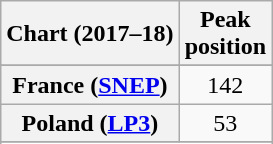<table class="wikitable plainrowheaders" style="text-align:center">
<tr>
<th scope="col">Chart (2017–18)</th>
<th scope="col">Peak<br> position</th>
</tr>
<tr>
</tr>
<tr>
</tr>
<tr>
<th scope="row">France (<a href='#'>SNEP</a>)</th>
<td>142</td>
</tr>
<tr>
<th scope="row">Poland (<a href='#'>LP3</a>)</th>
<td>53</td>
</tr>
<tr>
</tr>
<tr>
</tr>
</table>
